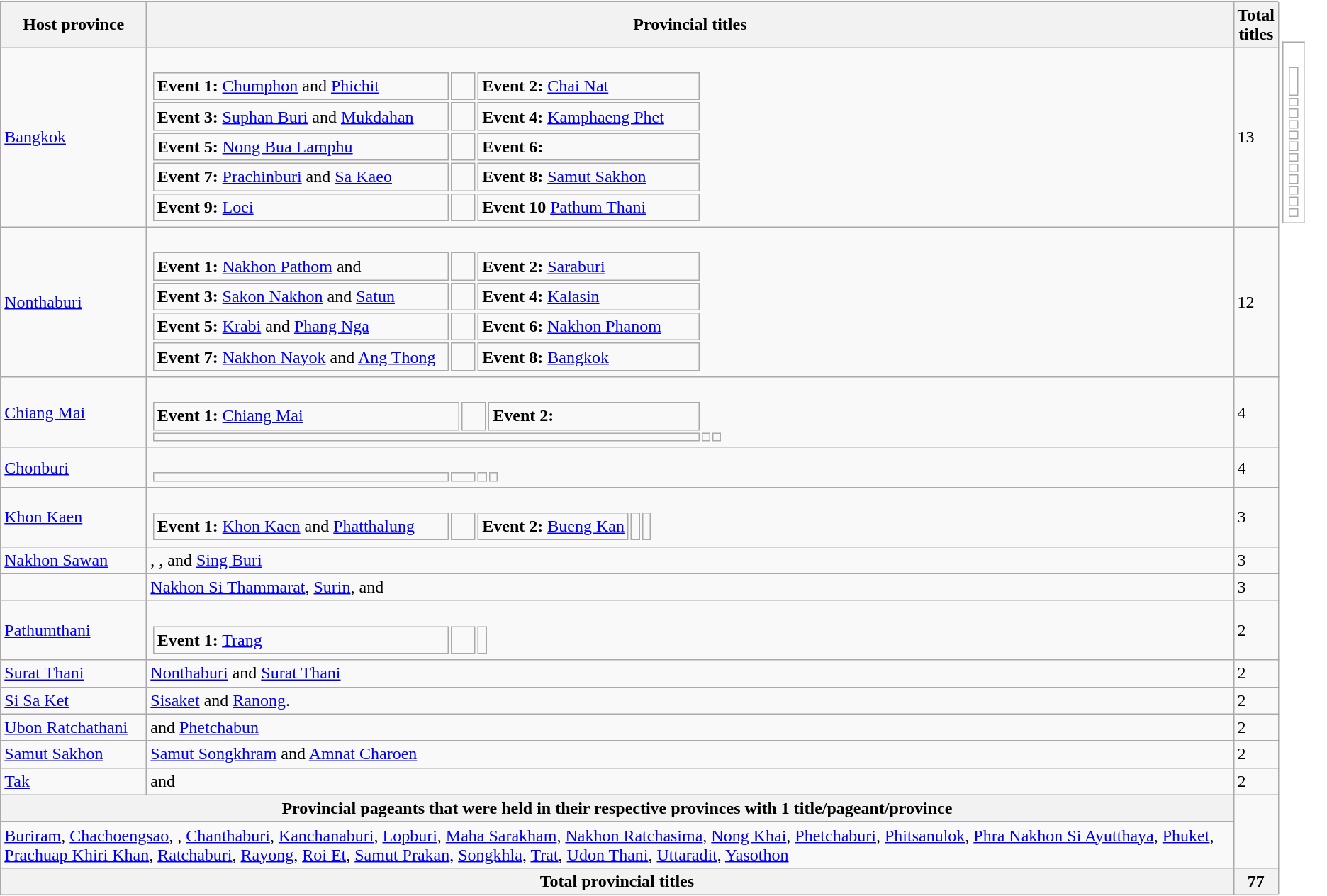<table class="wikitable defaultcenter col2left"">
<tr>
<th>Host province</th>
<th>Provincial titles</th>
<th>Total<br>titles</th>
<td rowspan="18" style="border-bottom:2px solid #FFFFFF; border-top:2px solid #FFFFFF; border-right:2px solid #FFFFFF; ; vertical-align: top; background:#FFFFFF"><br><table class="wikitable floatright" style="background: none; color: inherit;">
<tr>
<td><br><table class="floatright">
<tr>
<td colspan=2><br>













</td>
</tr>
<tr>
<td></td>
</tr>
<tr style="text-align: left">
<td></td>
</tr>
<tr style="text-align: left">
<td></td>
</tr>
<tr style="text-align: left">
<td></td>
</tr>
<tr style="text-align: left">
<td></td>
</tr>
<tr style="text-align: left">
<td></td>
</tr>
<tr style="text-align: left">
<td></td>
</tr>
<tr style="text-align: left">
<td></td>
</tr>
<tr style="text-align: left">
<td></td>
</tr>
<tr style="text-align: left">
<td></td>
</tr>
<tr style="text-align: left">
<td></td>
</tr>
</table>
</td>
</tr>
</table>
</td>
</tr>
<tr>
<td width=130px><a href='#'>Bangkok</a></td>
<td><br><div><table>
<tr>
<td width=270px><strong>Event 1:</strong> <a href='#'>Chumphon</a> and <a href='#'>Phichit</a></td>
<td width=15px></td>
<td width=200px><strong>Event 2:</strong> <a href='#'>Chai Nat</a></td>
</tr>
<tr>
<td><strong>Event 3:</strong> <a href='#'>Suphan Buri</a> and <a href='#'>Mukdahan</a></td>
<td></td>
<td><strong>Event 4:</strong> <a href='#'>Kamphaeng Phet</a></td>
</tr>
<tr>
<td><strong>Event 5:</strong> <a href='#'>Nong Bua Lamphu</a></td>
<td></td>
<td><strong>Event 6:</strong> </td>
</tr>
<tr>
<td><strong>Event 7:</strong> <a href='#'>Prachinburi</a> and <a href='#'>Sa Kaeo</a></td>
<td></td>
<td><strong>Event 8:</strong> <a href='#'>Samut Sakhon</a></td>
</tr>
<tr>
<td><strong>Event 9:</strong> <a href='#'>Loei</a></td>
<td></td>
<td><strong>Event 10</strong> <a href='#'>Pathum Thani</a></td>
</tr>
</table>
</div></td>
<td>13</td>
</tr>
<tr>
<td><a href='#'>Nonthaburi</a></td>
<td><br><div><table>
<tr>
<td width=270px><strong>Event 1:</strong> <a href='#'>Nakhon Pathom</a> and </td>
<td width=15px></td>
<td width=200px><strong>Event 2:</strong> <a href='#'>Saraburi</a></td>
</tr>
<tr>
<td><strong>Event 3:</strong> <a href='#'>Sakon Nakhon</a> and <a href='#'>Satun</a></td>
<td></td>
<td><strong>Event 4:</strong> <a href='#'>Kalasin</a></td>
</tr>
<tr>
<td><strong>Event 5:</strong> <a href='#'>Krabi</a> and <a href='#'>Phang Nga</a></td>
<td></td>
<td><strong>Event 6:</strong> <a href='#'>Nakhon Phanom</a></td>
</tr>
<tr>
<td><strong>Event 7:</strong> <a href='#'>Nakhon Nayok</a> and <a href='#'>Ang Thong</a></td>
<td></td>
<td><strong>Event 8:</strong> <a href='#'>Bangkok</a></td>
</tr>
</table>
</div></td>
<td>12</td>
</tr>
<tr>
<td><a href='#'>Chiang Mai</a></td>
<td><br><table>
<tr>
<td width=280px><strong>Event 1:</strong> <a href='#'>Chiang Mai</a></td>
<td width=15px></td>
<td width=190px><strong>Event 2:</strong> </td>
</tr>
<tr>
<td colspan=3></td>
<td></td>
<td></td>
</tr>
</table>
</td>
<td>4</td>
</tr>
<tr>
<td><a href='#'>Chonburi</a></td>
<td><br><table>
<tr>
<td width=270px></td>
<td width=15px></td>
<td></td>
<td></td>
</tr>
</table>
</td>
<td>4</td>
</tr>
<tr>
<td><a href='#'>Khon Kaen</a></td>
<td><br><table>
<tr>
<td width=270px><strong>Event 1:</strong> <a href='#'>Khon Kaen</a> and <a href='#'>Phatthalung</a></td>
<td width=15px></td>
<td><strong>Event 2:</strong> <a href='#'>Bueng Kan</a></td>
<td></td>
<td></td>
</tr>
</table>
</td>
<td>3</td>
</tr>
<tr>
<td><a href='#'>Nakhon Sawan</a></td>
<td>, , and <a href='#'>Sing Buri</a></td>
<td>3</td>
</tr>
<tr>
<td></td>
<td><a href='#'>Nakhon Si Thammarat</a>, <a href='#'>Surin</a>, and </td>
<td>3</td>
</tr>
<tr>
<td><a href='#'>Pathumthani</a></td>
<td><br><table>
<tr>
<td width=270px><strong>Event 1:</strong> <a href='#'>Trang</a></td>
<td width=15px></td>
<td></td>
</tr>
</table>
</td>
<td>2</td>
</tr>
<tr>
<td><a href='#'>Surat Thani</a></td>
<td><a href='#'>Nonthaburi</a> and <a href='#'>Surat Thani</a></td>
<td>2</td>
</tr>
<tr>
<td><a href='#'>Si Sa Ket</a></td>
<td><a href='#'>Sisaket</a> and <a href='#'>Ranong</a>.</td>
<td>2</td>
</tr>
<tr>
<td><a href='#'>Ubon Ratchathani</a></td>
<td> and <a href='#'>Phetchabun</a></td>
<td>2</td>
</tr>
<tr>
<td><a href='#'>Samut Sakhon</a></td>
<td><a href='#'>Samut Songkhram</a> and <a href='#'>Amnat Charoen</a></td>
<td>2</td>
</tr>
<tr>
<td><a href='#'>Tak</a></td>
<td> and </td>
<td>2</td>
</tr>
<tr>
<th colspan=2>Provincial pageants that were held in their respective provinces with 1 title/pageant/province</th>
<td rowspan=2></td>
</tr>
<tr style="text-align:left;">
<td colspan=2><a href='#'>Buriram</a>, <a href='#'>Chachoengsao</a>, , <a href='#'>Chanthaburi</a>, <a href='#'>Kanchanaburi</a>, <a href='#'>Lopburi</a>, <a href='#'>Maha Sarakham</a>, <a href='#'>Nakhon Ratchasima</a>, <a href='#'>Nong Khai</a>, <a href='#'>Phetchaburi</a>, <a href='#'>Phitsanulok</a>, <a href='#'>Phra Nakhon Si Ayutthaya</a>, <a href='#'>Phuket</a>, <a href='#'>Prachuap Khiri Khan</a>, <a href='#'>Ratchaburi</a>, <a href='#'>Rayong</a>, <a href='#'>Roi Et</a>, <a href='#'>Samut Prakan</a>, <a href='#'>Songkhla</a>, <a href='#'>Trat</a>, <a href='#'>Udon Thani</a>, <a href='#'>Uttaradit</a>, <a href='#'>Yasothon</a></td>
</tr>
<tr>
<th colspan=2>Total provincial titles</th>
<th>77</th>
</tr>
</table>
